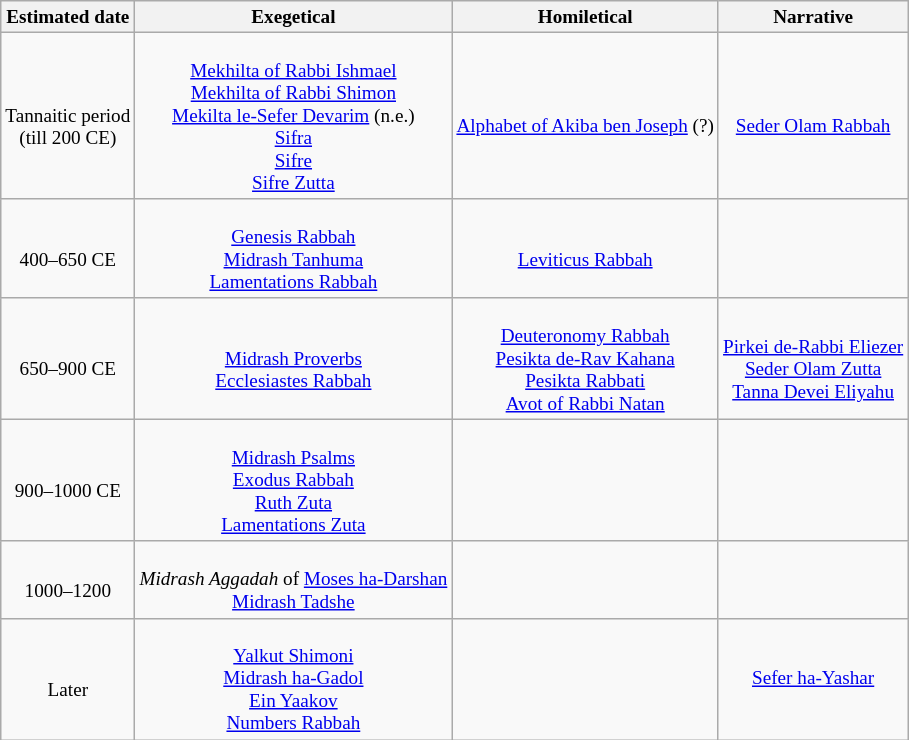<table class="wikitable"  style="text-align:center; font-size:80%">
<tr>
<th><strong>Estimated date</strong></th>
<th><strong>Exegetical</strong></th>
<th><strong>Homiletical</strong></th>
<th><strong>Narrative</strong></th>
</tr>
<tr>
<td><br>Tannaitic period <br>
(till 200 CE)</td>
<td><br><a href='#'>Mekhilta of Rabbi Ishmael</a><br>
<a href='#'>Mekhilta of Rabbi Shimon</a><br>
<a href='#'>Mekilta le-Sefer Devarim</a> (n.e.)<br>
<a href='#'>Sifra</a><br>
<a href='#'>Sifre</a><br>
<a href='#'>Sifre Zutta</a></td>
<td><br><a href='#'>Alphabet of Akiba ben Joseph</a> (?)<br></td>
<td><br><a href='#'>Seder Olam Rabbah</a></td>
</tr>
<tr>
<td><br>400–650 CE</td>
<td><br><a href='#'>Genesis Rabbah</a><br><a href='#'>Midrash Tanhuma</a><br>
<a href='#'>Lamentations Rabbah</a></td>
<td><br><a href='#'>Leviticus Rabbah</a><br></td>
<td></td>
</tr>
<tr>
<td><br>650–900 CE</td>
<td><br><a href='#'>Midrash Proverbs</a><br>
<a href='#'>Ecclesiastes Rabbah</a></td>
<td><br><a href='#'>Deuteronomy Rabbah</a><br>
<a href='#'>Pesikta de-Rav Kahana</a><br>
<a href='#'>Pesikta Rabbati</a><br>
<a href='#'>Avot of Rabbi Natan</a></td>
<td><br><a href='#'>Pirkei de-Rabbi Eliezer</a><br>
<a href='#'>Seder Olam Zutta</a><br>
<a href='#'>Tanna Devei Eliyahu</a></td>
</tr>
<tr>
<td><br>900–1000 CE</td>
<td><br><a href='#'>Midrash Psalms</a><br>
<a href='#'>Exodus Rabbah</a><br>
<a href='#'>Ruth Zuta</a><br>
<a href='#'>Lamentations Zuta</a></td>
<td></td>
<td></td>
</tr>
<tr>
<td><br>1000–1200</td>
<td><br><em>Midrash Aggadah</em> of <a href='#'>Moses ha-Darshan</a><br>
<a href='#'>Midrash Tadshe</a></td>
<td></td>
<td></td>
</tr>
<tr>
<td><br>Later</td>
<td><br><a href='#'>Yalkut Shimoni</a><br>
<a href='#'>Midrash ha-Gadol</a><br>
<a href='#'>Ein Yaakov</a><br>
<a href='#'>Numbers Rabbah</a></td>
<td></td>
<td><a href='#'>Sefer ha-Yashar</a></td>
</tr>
</table>
